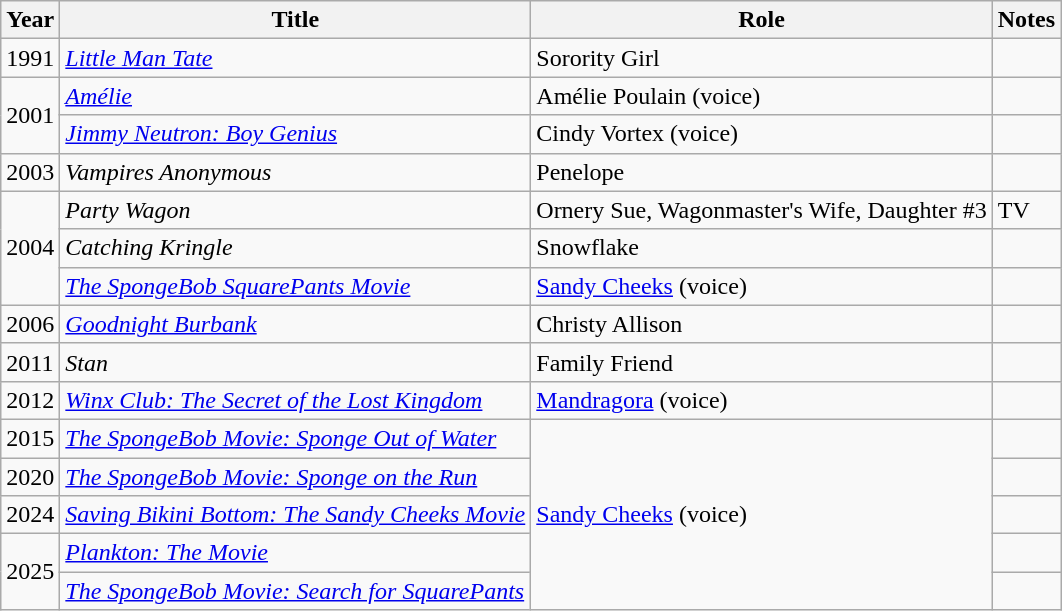<table class="wikitable sortable">
<tr>
<th>Year</th>
<th>Title</th>
<th>Role</th>
<th class="unsortable">Notes</th>
</tr>
<tr>
<td>1991</td>
<td><em><a href='#'>Little Man Tate</a></em></td>
<td>Sorority Girl</td>
<td></td>
</tr>
<tr>
<td rowspan="2">2001</td>
<td><em><a href='#'>Amélie</a></em></td>
<td>Amélie Poulain (voice)</td>
<td></td>
</tr>
<tr>
<td><em><a href='#'>Jimmy Neutron: Boy Genius</a></em></td>
<td>Cindy Vortex (voice)</td>
<td></td>
</tr>
<tr>
<td>2003</td>
<td><em>Vampires Anonymous</em></td>
<td>Penelope</td>
<td></td>
</tr>
<tr>
<td rowspan="3">2004</td>
<td><em>Party Wagon</em></td>
<td>Ornery Sue, Wagonmaster's Wife, Daughter #3</td>
<td>TV</td>
</tr>
<tr>
<td><em>Catching Kringle</em></td>
<td>Snowflake</td>
<td></td>
</tr>
<tr>
<td><em><a href='#'>The SpongeBob SquarePants Movie</a></em></td>
<td><a href='#'>Sandy Cheeks</a> (voice)</td>
<td></td>
</tr>
<tr>
<td>2006</td>
<td><em><a href='#'>Goodnight Burbank</a></em></td>
<td>Christy Allison</td>
<td></td>
</tr>
<tr>
<td>2011</td>
<td><em>Stan</em></td>
<td>Family Friend</td>
<td></td>
</tr>
<tr>
<td>2012</td>
<td><em><a href='#'>Winx Club: The Secret of the Lost Kingdom</a></em></td>
<td><a href='#'>Mandragora</a> (voice)</td>
<td></td>
</tr>
<tr>
<td>2015</td>
<td><em><a href='#'>The SpongeBob Movie: Sponge Out of Water</a></em></td>
<td rowspan="5"><a href='#'>Sandy Cheeks</a> (voice)</td>
<td></td>
</tr>
<tr>
<td>2020</td>
<td><em><a href='#'>The SpongeBob Movie: Sponge on the Run</a></em></td>
<td></td>
</tr>
<tr>
<td>2024</td>
<td><em><a href='#'>Saving Bikini Bottom: The Sandy Cheeks Movie</a></em></td>
<td></td>
</tr>
<tr>
<td rowspan="2">2025</td>
<td><em><a href='#'>Plankton: The Movie</a></em></td>
<td></td>
</tr>
<tr>
<td><em><a href='#'>The SpongeBob Movie: Search for SquarePants</a></em></td>
<td></td>
</tr>
</table>
